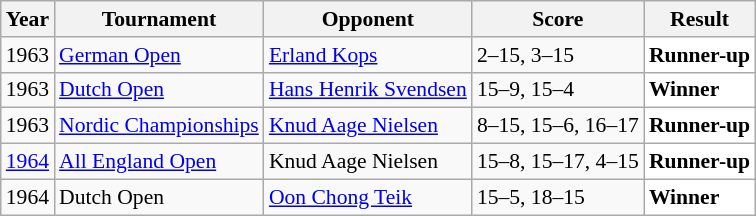<table class="sortable wikitable" style="font-size: 90%;">
<tr>
<th>Year</th>
<th>Tournament</th>
<th>Opponent</th>
<th>Score</th>
<th>Result</th>
</tr>
<tr>
<td align="center">1963</td>
<td align="left"><a href='#'>German Open</a></td>
<td align="left"> <a href='#'>Erland Kops</a></td>
<td align="left">2–15, 3–15</td>
<td style="text-align:left; background: white"> <strong>Runner-up</strong></td>
</tr>
<tr>
<td align="center">1963</td>
<td align="left"><a href='#'>Dutch Open</a></td>
<td align="left"> <a href='#'>Hans Henrik Svendsen</a></td>
<td align="left">15–9, 15–4</td>
<td style="text-align:left; background: white"> <strong>Winner</strong></td>
</tr>
<tr>
<td align="center">1963</td>
<td align="left"><a href='#'>Nordic Championships</a></td>
<td align="left"> <a href='#'>Knud Aage Nielsen</a></td>
<td align="left">8–15, 15–6, 16–17</td>
<td style="text-align:left; background: white"> <strong>Runner-up</strong></td>
</tr>
<tr>
<td align="center"><a href='#'>1964</a></td>
<td align="left"><a href='#'>All England Open</a></td>
<td align="left"> Knud Aage Nielsen</td>
<td align="left">15–8, 15–17, 4–15</td>
<td style="text-align:left; background: white"> <strong>Runner-up</strong></td>
</tr>
<tr>
<td align="center">1964</td>
<td align="left">Dutch Open</td>
<td align="left"> <a href='#'>Oon Chong Teik</a></td>
<td align="left">15–5, 18–15</td>
<td style="text-align:left; background: white"> <strong>Winner</strong></td>
</tr>
</table>
